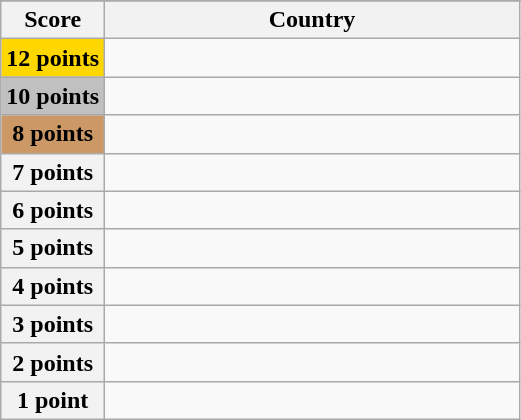<table class="wikitable">
<tr>
</tr>
<tr>
<th scope="col" width="20%">Score</th>
<th scope="col">Country</th>
</tr>
<tr>
<th scope="row" style="background:gold">12 points</th>
<td></td>
</tr>
<tr>
<th scope="row" style="background:silver">10 points</th>
<td></td>
</tr>
<tr>
<th scope="row" style="background:#CC9966">8 points</th>
<td></td>
</tr>
<tr>
<th scope="row">7 points</th>
<td></td>
</tr>
<tr>
<th scope="row">6 points</th>
<td></td>
</tr>
<tr>
<th scope="row">5 points</th>
<td></td>
</tr>
<tr>
<th scope="row">4 points</th>
<td></td>
</tr>
<tr>
<th scope="row">3 points</th>
<td></td>
</tr>
<tr>
<th scope="row">2 points</th>
<td></td>
</tr>
<tr>
<th scope="row">1 point</th>
<td></td>
</tr>
</table>
